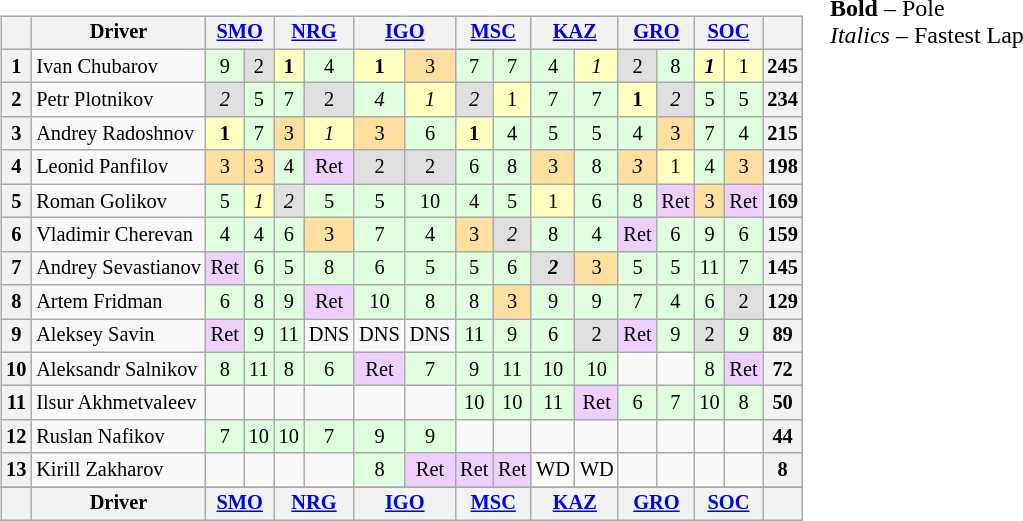<table>
<tr>
<td valign="top"><br><table align=left class="wikitable" style="font-size: 85%; text-align: center">
<tr valign="top">
<th valign="middle"></th>
<th valign="middle">Driver</th>
<th colspan=2><a href='#'>SMO</a></th>
<th colspan=2><a href='#'>NRG</a></th>
<th colspan=2><a href='#'>IGO</a></th>
<th colspan=2><a href='#'>MSC</a></th>
<th colspan=2><a href='#'>KAZ</a></th>
<th colspan=2><a href='#'>GRO</a></th>
<th colspan=2><a href='#'>SOC</a></th>
<th valign="middle"></th>
</tr>
<tr>
<th>1</th>
<td align="left">Ivan Chubarov</td>
<td style="background:#dfffdf;">9</td>
<td style="background:#dfdfdf;">2</td>
<td style="background:#ffffbf;"><strong>1</strong></td>
<td style="background:#dfffdf;">4</td>
<td style="background:#ffffbf;"><strong>1</strong></td>
<td style="background:#ffdf9f;">3</td>
<td style="background:#dfffdf;">7</td>
<td style="background:#dfffdf;">7</td>
<td style="background:#dfffdf;">4</td>
<td style="background:#ffffbf;"><em>1</em></td>
<td style="background:#dfdfdf;">2</td>
<td style="background:#dfffdf;">8</td>
<td style="background:#ffffbf;"><strong><em>1</em></strong></td>
<td style="background:#ffffbf;">1</td>
<th>245</th>
</tr>
<tr>
<th>2</th>
<td align="left">Petr Plotnikov</td>
<td style="background:#dfdfdf;"><em>2</em></td>
<td style="background:#dfffdf;">5</td>
<td style="background:#dfffdf;">7</td>
<td style="background:#dfdfdf;">2</td>
<td style="background:#dfffdf;"><em>4</em></td>
<td style="background:#ffffbf;"><em>1</em></td>
<td style="background:#dfdfdf;"><em>2</em></td>
<td style="background:#ffffbf;">1</td>
<td style="background:#dfffdf;">7</td>
<td style="background:#dfffdf;">7</td>
<td style="background:#ffffbf;"><strong>1</strong></td>
<td style="background:#dfdfdf;"><em>2</em></td>
<td style="background:#dfffdf;">5</td>
<td style="background:#dfffdf;">5</td>
<th>234</th>
</tr>
<tr>
<th>3</th>
<td align="left">Andrey Radoshnov</td>
<td style="background:#ffffbf;"><strong>1</strong></td>
<td style="background:#dfffdf;">7</td>
<td style="background:#ffdf9f;">3</td>
<td style="background:#ffffbf;"><em>1</em></td>
<td style="background:#ffdf9f;">3</td>
<td style="background:#dfffdf;">6</td>
<td style="background:#ffffbf;"><strong>1</strong></td>
<td style="background:#dfffdf;">4</td>
<td style="background:#dfffdf;">5</td>
<td style="background:#dfffdf;">5</td>
<td style="background:#dfffdf;">4</td>
<td style="background:#ffdf9f;">3</td>
<td style="background:#dfffdf;">7</td>
<td style="background:#dfffdf;">4</td>
<th>215</th>
</tr>
<tr>
<th>4</th>
<td align="left">Leonid Panfilov</td>
<td style="background:#ffdf9f;">3</td>
<td style="background:#ffdf9f;">3</td>
<td style="background:#dfffdf;">4</td>
<td style="background:#efcfff;">Ret</td>
<td style="background:#dfdfdf;">2</td>
<td style="background:#dfdfdf;">2</td>
<td style="background:#dfffdf;">6</td>
<td style="background:#dfffdf;">8</td>
<td style="background:#ffdf9f;">3</td>
<td style="background:#dfffdf;">8</td>
<td style="background:#ffdf9f;"><em>3</em></td>
<td style="background:#ffffbf;">1</td>
<td style="background:#dfffdf;">4</td>
<td style="background:#ffdf9f;">3</td>
<th>198</th>
</tr>
<tr>
<th>5</th>
<td align="left">Roman Golikov</td>
<td style="background:#dfffdf;">5</td>
<td style="background:#ffffbf;"><em>1</em></td>
<td style="background:#dfdfdf;"><em>2</em></td>
<td style="background:#dfffdf;">5</td>
<td style="background:#dfffdf;">5</td>
<td style="background:#dfffdf;">10</td>
<td style="background:#dfffdf;">4</td>
<td style="background:#dfffdf;">5</td>
<td style="background:#ffffbf;">1</td>
<td style="background:#dfffdf;">6</td>
<td style="background:#dfffdf;">8</td>
<td style="background:#efcfff;">Ret</td>
<td style="background:#ffdf9f;">3</td>
<td style="background:#efcfff;">Ret</td>
<th>169</th>
</tr>
<tr>
<th>6</th>
<td align="left">Vladimir Cherevan</td>
<td style="background:#dfffdf;">4</td>
<td style="background:#dfffdf;">4</td>
<td style="background:#dfffdf;">6</td>
<td style="background:#ffdf9f;">3</td>
<td style="background:#dfffdf;">7</td>
<td style="background:#dfffdf;">4</td>
<td style="background:#ffdf9f;">3</td>
<td style="background:#dfdfdf;"><em>2</em></td>
<td style="background:#dfffdf;">8</td>
<td style="background:#dfffdf;">4</td>
<td style="background:#efcfff;">Ret</td>
<td style="background:#dfffdf;">6</td>
<td style="background:#dfffdf;">9</td>
<td style="background:#dfffdf;">6</td>
<th>159</th>
</tr>
<tr>
<th>7</th>
<td align="left">Andrey Sevastianov</td>
<td style="background:#efcfff;">Ret</td>
<td style="background:#dfffdf;">6</td>
<td style="background:#dfffdf;">5</td>
<td style="background:#dfffdf;">8</td>
<td style="background:#dfffdf;">6</td>
<td style="background:#dfffdf;">5</td>
<td style="background:#dfffdf;">5</td>
<td style="background:#dfffdf;">6</td>
<td style="background:#dfdfdf;"><strong><em>2</em></strong></td>
<td style="background:#ffdf9f;">3</td>
<td style="background:#dfffdf;">5</td>
<td style="background:#dfffdf;">5</td>
<td style="background:#dfffdf;">11</td>
<td style="background:#dfffdf;">7</td>
<th>145</th>
</tr>
<tr>
<th>8</th>
<td align="left">Artem Fridman</td>
<td style="background:#dfffdf;">6</td>
<td style="background:#dfffdf;">8</td>
<td style="background:#dfffdf;">9</td>
<td style="background:#efcfff;">Ret</td>
<td style="background:#dfffdf;">10</td>
<td style="background:#dfffdf;">8</td>
<td style="background:#dfffdf;">8</td>
<td style="background:#ffdf9f;">3</td>
<td style="background:#dfffdf;">9</td>
<td style="background:#dfffdf;">9</td>
<td style="background:#dfffdf;">7</td>
<td style="background:#dfffdf;">4</td>
<td style="background:#dfffdf;">6</td>
<td style="background:#dfdfdf;">2</td>
<th>129</th>
</tr>
<tr>
<th>9</th>
<td align="left">Aleksey Savin</td>
<td style="background:#efcfff;">Ret</td>
<td style="background:#dfffdf;">9</td>
<td style="background:#dfffdf;">11</td>
<td>DNS</td>
<td>DNS</td>
<td>DNS</td>
<td style="background:#dfffdf;">11</td>
<td style="background:#dfffdf;">9</td>
<td style="background:#dfffdf;">6</td>
<td style="background:#dfdfdf;">2</td>
<td style="background:#efcfff;">Ret</td>
<td style="background:#dfffdf;">9</td>
<td style="background:#dfdfdf;">2</td>
<td style="background:#dfffdf;"><em>9</em></td>
<th>89</th>
</tr>
<tr>
<th>10</th>
<td align="left">Aleksandr Salnikov</td>
<td style="background:#dfffdf;">8</td>
<td style="background:#dfffdf;">11</td>
<td style="background:#dfffdf;">8</td>
<td style="background:#dfffdf;">6</td>
<td style="background:#efcfff;">Ret</td>
<td style="background:#dfffdf;">7</td>
<td style="background:#dfffdf;">9</td>
<td style="background:#dfffdf;">11</td>
<td style="background:#dfffdf;">10</td>
<td style="background:#dfffdf;">10</td>
<td></td>
<td></td>
<td style="background:#dfffdf;">8</td>
<td style="background:#efcfff;">Ret</td>
<th>72</th>
</tr>
<tr>
<th>11</th>
<td align="left">Ilsur Akhmetvaleev</td>
<td></td>
<td></td>
<td></td>
<td></td>
<td></td>
<td></td>
<td style="background:#dfffdf;">10</td>
<td style="background:#dfffdf;">10</td>
<td style="background:#dfffdf;">11</td>
<td style="background:#efcfff;">Ret</td>
<td style="background:#dfffdf;">6</td>
<td style="background:#dfffdf;">7</td>
<td style="background:#dfffdf;">10</td>
<td style="background:#dfffdf;">8</td>
<th>50</th>
</tr>
<tr>
<th>12</th>
<td align="left">Ruslan Nafikov</td>
<td style="background:#dfffdf;">7</td>
<td style="background:#dfffdf;">10</td>
<td style="background:#dfffdf;">10</td>
<td style="background:#dfffdf;">7</td>
<td style="background:#dfffdf;">9</td>
<td style="background:#dfffdf;">9</td>
<td></td>
<td></td>
<td></td>
<td></td>
<td></td>
<td></td>
<td></td>
<td></td>
<th>44</th>
</tr>
<tr>
<th>13</th>
<td align="left">Kirill Zakharov</td>
<td></td>
<td></td>
<td></td>
<td></td>
<td style="background:#dfffdf;">8</td>
<td style="background:#efcfff;">Ret</td>
<td style="background:#efcfff;">Ret</td>
<td style="background:#efcfff;">Ret</td>
<td>WD</td>
<td>WD</td>
<td></td>
<td></td>
<td></td>
<td></td>
<th>8</th>
</tr>
<tr>
</tr>
<tr valign="top">
<th valign="middle"></th>
<th valign="middle">Driver</th>
<th colspan=2><a href='#'>SMO</a></th>
<th colspan=2><a href='#'>NRG</a></th>
<th colspan=2><a href='#'>IGO</a></th>
<th colspan=2><a href='#'>MSC</a></th>
<th colspan=2><a href='#'>KAZ</a></th>
<th colspan=2><a href='#'>GRO</a></th>
<th colspan=2><a href='#'>SOC</a></th>
<th valign="middle"></th>
</tr>
</table>
</td>
<td valign="top"><br>
<span><strong>Bold</strong> – Pole<br>
<em>Italics</em> – Fastest Lap</span></td>
</tr>
</table>
